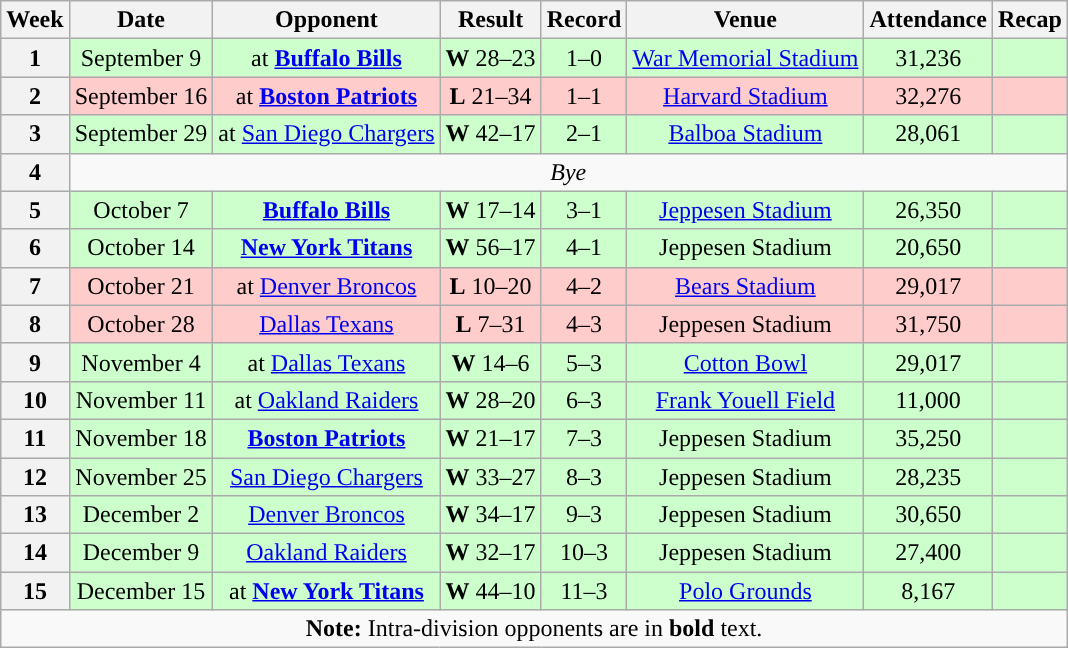<table class="wikitable" style="text-align:center">
<tr>
<th>Week</th>
<th>Date</th>
<th>Opponent</th>
<th>Result</th>
<th>Record</th>
<th>Venue</th>
<th>Attendance</th>
<th>Recap</th>
</tr>
<tr style="background: #cfc;">
<th>1</th>
<td>September 9</td>
<td>at <strong><a href='#'>Buffalo Bills</a></strong></td>
<td><strong>W</strong> 28–23</td>
<td>1–0</td>
<td><a href='#'>War Memorial Stadium</a></td>
<td>31,236</td>
<td></td>
</tr>
<tr style="background: #fcc;">
<th>2</th>
<td>September 16</td>
<td>at <strong><a href='#'>Boston Patriots</a></strong></td>
<td><strong>L</strong> 21–34</td>
<td>1–1</td>
<td><a href='#'>Harvard Stadium</a></td>
<td>32,276</td>
<td></td>
</tr>
<tr style="background: #cfc;">
<th>3</th>
<td>September 29</td>
<td>at <a href='#'>San Diego Chargers</a></td>
<td><strong>W</strong> 42–17</td>
<td>2–1</td>
<td><a href='#'>Balboa Stadium</a></td>
<td>28,061</td>
<td></td>
</tr>
<tr>
<th>4</th>
<td colspan="7" align="center"><em>Bye</em></td>
</tr>
<tr style="background: #cfc;">
<th>5</th>
<td>October 7</td>
<td><strong><a href='#'>Buffalo Bills</a></strong></td>
<td><strong>W</strong> 17–14</td>
<td>3–1</td>
<td><a href='#'>Jeppesen Stadium</a></td>
<td>26,350</td>
<td></td>
</tr>
<tr style="background: #cfc;">
<th>6</th>
<td>October 14</td>
<td><strong><a href='#'>New York Titans</a></strong></td>
<td><strong>W</strong> 56–17</td>
<td>4–1</td>
<td>Jeppesen Stadium</td>
<td>20,650</td>
<td></td>
</tr>
<tr style="background: #fcc;">
<th>7</th>
<td>October 21</td>
<td>at <a href='#'>Denver Broncos</a></td>
<td><strong>L</strong> 10–20</td>
<td>4–2</td>
<td><a href='#'>Bears Stadium</a></td>
<td>29,017</td>
<td></td>
</tr>
<tr style="background: #fcc;">
<th>8</th>
<td>October 28</td>
<td><a href='#'>Dallas Texans</a></td>
<td><strong>L</strong> 7–31</td>
<td>4–3</td>
<td>Jeppesen Stadium</td>
<td>31,750</td>
<td></td>
</tr>
<tr style="background: #cfc;">
<th>9</th>
<td>November 4</td>
<td>at <a href='#'>Dallas Texans</a></td>
<td><strong>W</strong> 14–6</td>
<td>5–3</td>
<td><a href='#'>Cotton Bowl</a></td>
<td>29,017</td>
<td></td>
</tr>
<tr style="background: #cfc;">
<th>10</th>
<td>November 11</td>
<td>at <a href='#'>Oakland Raiders</a></td>
<td><strong>W</strong> 28–20</td>
<td>6–3</td>
<td><a href='#'>Frank Youell Field</a></td>
<td>11,000</td>
<td></td>
</tr>
<tr style="background: #cfc;">
<th>11</th>
<td>November 18</td>
<td><strong><a href='#'>Boston Patriots</a></strong></td>
<td><strong>W</strong> 21–17</td>
<td>7–3</td>
<td>Jeppesen Stadium</td>
<td>35,250</td>
<td></td>
</tr>
<tr style="background: #cfc;">
<th>12</th>
<td>November 25</td>
<td><a href='#'>San Diego Chargers</a></td>
<td><strong>W</strong> 33–27</td>
<td>8–3</td>
<td>Jeppesen Stadium</td>
<td>28,235</td>
<td></td>
</tr>
<tr style="background: #cfc;">
<th>13</th>
<td>December 2</td>
<td><a href='#'>Denver Broncos</a></td>
<td><strong>W</strong> 34–17</td>
<td>9–3</td>
<td>Jeppesen Stadium</td>
<td>30,650</td>
<td></td>
</tr>
<tr style="background: #cfc;">
<th>14</th>
<td>December 9</td>
<td><a href='#'>Oakland Raiders</a></td>
<td><strong>W</strong> 32–17</td>
<td>10–3</td>
<td>Jeppesen Stadium</td>
<td>27,400</td>
<td></td>
</tr>
<tr style="background: #cfc;">
<th>15</th>
<td>December 15</td>
<td>at <strong><a href='#'>New York Titans</a></strong></td>
<td><strong>W</strong> 44–10</td>
<td>11–3</td>
<td><a href='#'>Polo Grounds</a></td>
<td>8,167</td>
<td></td>
</tr>
<tr>
<td colspan="8"><strong>Note:</strong> Intra-division opponents are in <strong>bold</strong> text.</td>
</tr>
</table>
